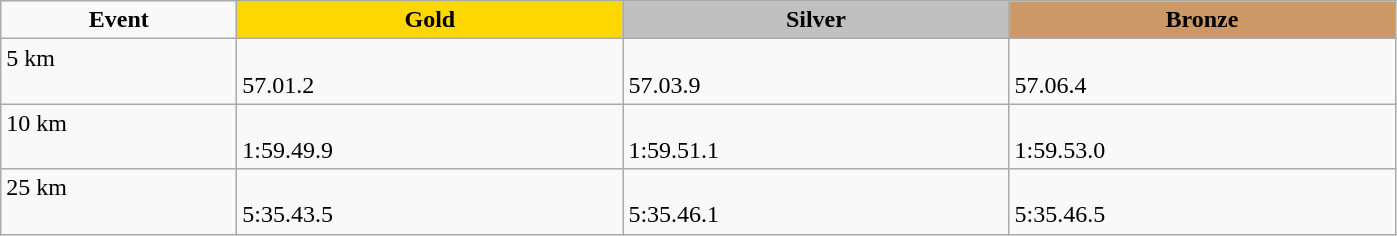<table class="wikitable" style="text-align:left">
<tr align="center">
<td width=150><strong>Event</strong></td>
<td width=250 bgcolor=gold><strong>Gold</strong></td>
<td width=250 bgcolor=silver><strong>Silver</strong></td>
<td width=250 bgcolor=CC9966><strong>Bronze</strong></td>
</tr>
<tr valign="top">
<td>5 km<br><div></div></td>
<td><br>57.01.2</td>
<td><br>57.03.9</td>
<td><br>57.06.4</td>
</tr>
<tr valign="top">
<td>10 km<br><div></div></td>
<td><br>1:59.49.9</td>
<td><br>1:59.51.1</td>
<td><br>1:59.53.0</td>
</tr>
<tr valign="top">
<td>25 km<br><div></div></td>
<td><br>5:35.43.5</td>
<td><br>5:35.46.1</td>
<td><br>5:35.46.5</td>
</tr>
</table>
